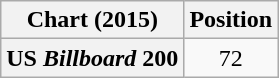<table class="wikitable plainrowheaders" style="text-align:center">
<tr>
<th scope="col">Chart (2015)</th>
<th scope="col">Position</th>
</tr>
<tr>
<th scope="row">US <em>Billboard</em> 200</th>
<td>72</td>
</tr>
</table>
